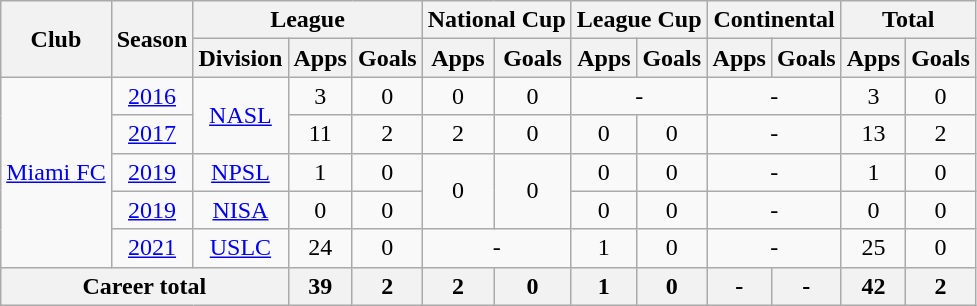<table class="wikitable" style="text-align: center;">
<tr>
<th rowspan="2">Club</th>
<th rowspan="2">Season</th>
<th colspan="3">League</th>
<th colspan="2">National Cup</th>
<th colspan="2">League Cup</th>
<th colspan="2">Continental</th>
<th colspan="2">Total</th>
</tr>
<tr>
<th>Division</th>
<th>Apps</th>
<th>Goals</th>
<th>Apps</th>
<th>Goals</th>
<th>Apps</th>
<th>Goals</th>
<th>Apps</th>
<th>Goals</th>
<th>Apps</th>
<th>Goals</th>
</tr>
<tr>
<td rowspan="5" valign="center"><a href='#'>Miami FC</a></td>
<td><a href='#'>2016</a></td>
<td rowspan="2" valign="center"><a href='#'>NASL</a></td>
<td>3</td>
<td>0</td>
<td>0</td>
<td>0</td>
<td colspan="2">-</td>
<td colspan="2">-</td>
<td>3</td>
<td>0</td>
</tr>
<tr>
<td><a href='#'>2017</a></td>
<td>11</td>
<td>2</td>
<td>2</td>
<td>0</td>
<td>0</td>
<td>0</td>
<td colspan="2">-</td>
<td>13</td>
<td>2</td>
</tr>
<tr>
<td><a href='#'>2019</a></td>
<td><a href='#'>NPSL</a></td>
<td>1</td>
<td>0</td>
<td rowspan="2">0</td>
<td rowspan="2">0</td>
<td>0</td>
<td>0</td>
<td colspan="2">-</td>
<td>1</td>
<td>0</td>
</tr>
<tr>
<td><a href='#'>2019</a></td>
<td><a href='#'>NISA</a></td>
<td>0</td>
<td>0</td>
<td>0</td>
<td>0</td>
<td colspan="2">-</td>
<td>0</td>
<td>0</td>
</tr>
<tr>
<td><a href='#'>2021</a></td>
<td><a href='#'>USLC</a></td>
<td>24</td>
<td>0</td>
<td colspan="2">-</td>
<td>1</td>
<td>0</td>
<td colspan="2">-</td>
<td>25</td>
<td>0</td>
</tr>
<tr>
<th colspan="3">Career total</th>
<th>39</th>
<th>2</th>
<th>2</th>
<th>0</th>
<th>1</th>
<th>0</th>
<th>-</th>
<th>-</th>
<th>42</th>
<th>2</th>
</tr>
</table>
